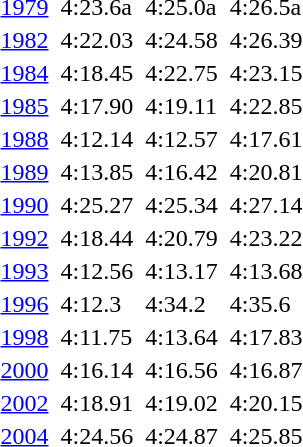<table>
<tr valign="top">
<td><a href='#'>1979</a><br></td>
<td></td>
<td>4:23.6a</td>
<td></td>
<td>4:25.0a</td>
<td></td>
<td>4:26.5a</td>
</tr>
<tr valign="top">
<td><a href='#'>1982</a><br></td>
<td></td>
<td>4:22.03</td>
<td></td>
<td>4:24.58</td>
<td></td>
<td>4:26.39</td>
</tr>
<tr valign="top">
<td><a href='#'>1984</a><br></td>
<td></td>
<td>4:18.45</td>
<td></td>
<td>4:22.75</td>
<td></td>
<td>4:23.15</td>
</tr>
<tr valign="top">
<td><a href='#'>1985</a><br></td>
<td></td>
<td>4:17.90</td>
<td></td>
<td>4:19.11</td>
<td></td>
<td>4:22.85</td>
</tr>
<tr valign="top">
<td><a href='#'>1988</a><br></td>
<td></td>
<td>4:12.14</td>
<td></td>
<td>4:12.57</td>
<td></td>
<td>4:17.61</td>
</tr>
<tr valign="top">
<td><a href='#'>1989</a><br></td>
<td></td>
<td>4:13.85</td>
<td></td>
<td>4:16.42</td>
<td></td>
<td>4:20.81</td>
</tr>
<tr valign="top">
<td><a href='#'>1990</a><br></td>
<td></td>
<td>4:25.27</td>
<td></td>
<td>4:25.34</td>
<td></td>
<td>4:27.14</td>
</tr>
<tr valign="top">
<td><a href='#'>1992</a><br></td>
<td></td>
<td>4:18.44</td>
<td></td>
<td>4:20.79</td>
<td></td>
<td>4:23.22</td>
</tr>
<tr valign="top">
<td><a href='#'>1993</a><br></td>
<td></td>
<td>4:12.56</td>
<td></td>
<td>4:13.17</td>
<td></td>
<td>4:13.68</td>
</tr>
<tr valign="top">
<td><a href='#'>1996</a><br></td>
<td></td>
<td>4:12.3</td>
<td></td>
<td>4:34.2</td>
<td></td>
<td>4:35.6</td>
</tr>
<tr valign="top">
<td><a href='#'>1998</a><br></td>
<td></td>
<td>4:11.75</td>
<td></td>
<td>4:13.64</td>
<td></td>
<td>4:17.83</td>
</tr>
<tr valign="top">
<td><a href='#'>2000</a><br></td>
<td></td>
<td>4:16.14</td>
<td></td>
<td>4:16.56</td>
<td></td>
<td>4:16.87</td>
</tr>
<tr valign="top">
<td><a href='#'>2002</a><br></td>
<td></td>
<td>4:18.91</td>
<td></td>
<td>4:19.02</td>
<td></td>
<td>4:20.15</td>
</tr>
<tr valign="top">
<td><a href='#'>2004</a><br></td>
<td></td>
<td>4:24.56</td>
<td></td>
<td>4:24.87</td>
<td></td>
<td>4:25.85</td>
</tr>
</table>
